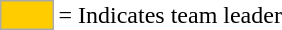<table>
<tr>
<td style="background-color:#FFCC00; border:1px solid #aaaaaa; width:2em;"></td>
<td>= Indicates team leader</td>
</tr>
</table>
